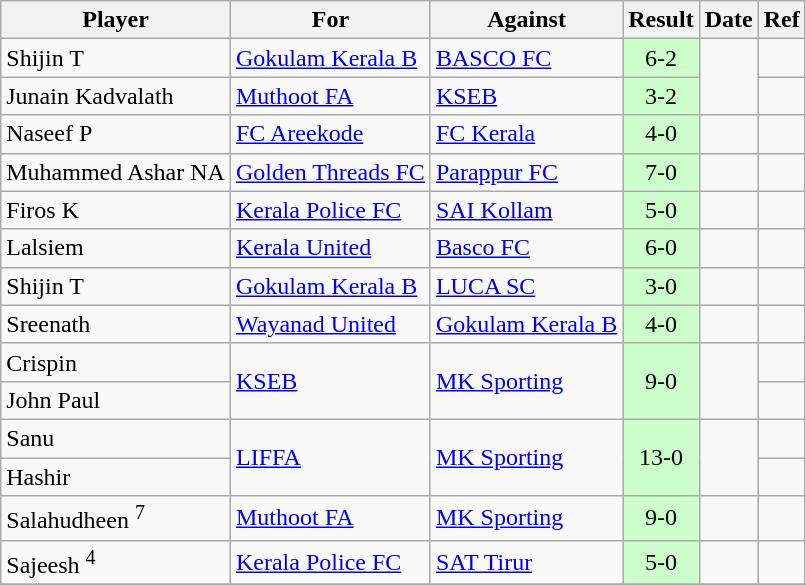<table class="wikitable">
<tr>
<th>Player</th>
<th>For</th>
<th>Against</th>
<th style="text-align:center">Result</th>
<th>Date</th>
<th>Ref</th>
</tr>
<tr>
<td>Shijin T</td>
<td><a href='#'>Gokulam Kerala B</a></td>
<td><a href='#'>BASCO FC</a></td>
<td align="center" style="background:#CCFFCC;">6-2</td>
<td rowspan="2"></td>
<td></td>
</tr>
<tr>
<td>Junain Kadvalath</td>
<td><a href='#'>Muthoot FA</a></td>
<td><a href='#'>KSEB</a></td>
<td align="center" style="background:#CCFFCC;">3-2</td>
<td></td>
</tr>
<tr>
<td>Naseef P</td>
<td><a href='#'>FC Areekode</a></td>
<td><a href='#'>FC Kerala</a></td>
<td align="center" style="background:#CCFFCC;">4-0</td>
<td></td>
<td></td>
</tr>
<tr>
<td>Muhammed Ashar NA</td>
<td><a href='#'>Golden Threads FC</a></td>
<td><a href='#'>Parappur FC</a></td>
<td align="center" style="background:#CCFFCC;">7-0</td>
<td></td>
<td></td>
</tr>
<tr>
<td>Firos K</td>
<td><a href='#'>Kerala Police FC</a></td>
<td><a href='#'>SAI Kollam</a></td>
<td align="center" style="background:#CCFFCC;">5-0</td>
<td></td>
<td></td>
</tr>
<tr>
<td>Lalsiem</td>
<td><a href='#'>Kerala United</a></td>
<td><a href='#'>Basco FC</a></td>
<td align="center" style="background:#CCFFCC;">6-0</td>
<td></td>
<td></td>
</tr>
<tr>
<td>Shijin T</td>
<td><a href='#'>Gokulam Kerala B</a></td>
<td><a href='#'>LUCA SC</a></td>
<td align="center" style="background:#CCFFCC;">3-0</td>
<td rowspan="1"></td>
<td></td>
</tr>
<tr>
<td>Sreenath</td>
<td><a href='#'>Wayanad United</a></td>
<td><a href='#'>Gokulam Kerala B</a></td>
<td align="center" style="background:#CCFFCC;">4-0</td>
<td rowspan="1"></td>
<td></td>
</tr>
<tr>
<td>Crispin</td>
<td rowspan="2"><a href='#'>KSEB</a></td>
<td rowspan="2"><a href='#'>MK Sporting</a></td>
<td rowspan="2" align="center" style="background:#CCFFCC;">9-0</td>
<td rowspan="2"></td>
<td></td>
</tr>
<tr>
<td>John Paul</td>
</tr>
<tr>
<td>Sanu</td>
<td rowspan="2"><a href='#'>LIFFA</a></td>
<td rowspan="2"><a href='#'>MK Sporting</a></td>
<td rowspan="2" align="center" style="background:#CCFFCC;">13-0</td>
<td rowspan="2"></td>
<td></td>
</tr>
<tr>
<td>Hashir</td>
</tr>
<tr>
<td>Salahudheen <sup>7</sup></td>
<td><a href='#'>Muthoot FA</a></td>
<td><a href='#'>MK Sporting</a></td>
<td align="center" style="background:#CCFFCC;">9-0</td>
<td rowspan="1"></td>
<td></td>
</tr>
<tr>
<td>Sajeesh <sup>4</sup></td>
<td><a href='#'>Kerala Police FC</a></td>
<td><a href='#'>SAT Tirur</a></td>
<td align="center" style="background:#CCFFCC;">5-0</td>
<td></td>
<td></td>
</tr>
<tr>
</tr>
</table>
